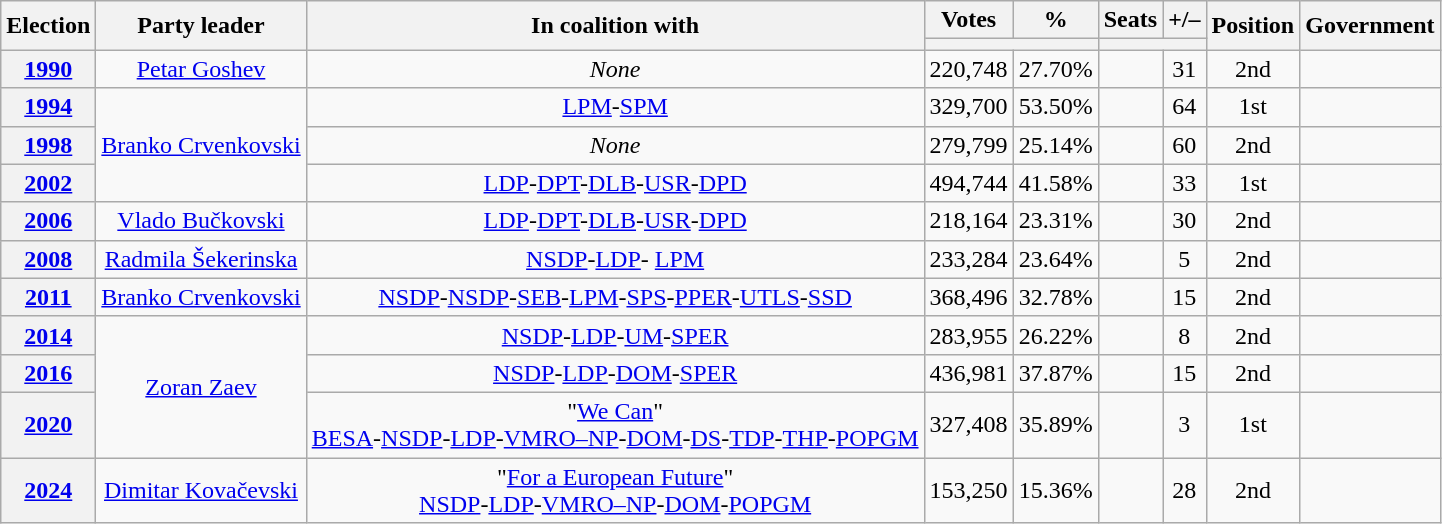<table class=wikitable style=text-align:center>
<tr>
<th scope="col" rowspan="2">Election</th>
<th scope="col" rowspan="2">Party leader</th>
<th scope="col" rowspan="2">In coalition with</th>
<th scope="col">Votes</th>
<th scope="col">%</th>
<th scope="col">Seats</th>
<th scope="col">+/–</th>
<th scope="col" rowspan="2">Position</th>
<th scope="col" rowspan="2">Government</th>
</tr>
<tr>
<th scope="col" colspan="2"></th>
<th scope="col" colspan="2"></th>
</tr>
<tr>
<th scope="row"><a href='#'>1990</a></th>
<td rowspan="1"><a href='#'>Petar Goshev</a></td>
<td><em>None</em></td>
<td align="right">220,748</td>
<td align="right">27.70%</td>
<td></td>
<td align="center"> 31</td>
<td> 2nd</td>
<td></td>
</tr>
<tr>
<th scope="row"><a href='#'>1994</a></th>
<td rowspan="3"><a href='#'>Branko Crvenkovski</a></td>
<td><a href='#'>LPM</a>-<a href='#'>SPM</a></td>
<td align="right">329,700</td>
<td align="right">53.50%</td>
<td></td>
<td align="center"> 64</td>
<td> 1st</td>
<td></td>
</tr>
<tr>
<th scope="row"><a href='#'>1998</a></th>
<td><em>None</em></td>
<td align="right">279,799</td>
<td align="right">25.14%</td>
<td></td>
<td align="center"> 60</td>
<td> 2nd</td>
<td></td>
</tr>
<tr>
<th scope="row"><a href='#'>2002</a></th>
<td><a href='#'>LDP</a>-<a href='#'>DPT</a>-<a href='#'>DLB</a>-<a href='#'>USR</a>-<a href='#'>DPD</a></td>
<td align="right">494,744</td>
<td align="right">41.58%</td>
<td></td>
<td align="center"> 33</td>
<td> 1st</td>
<td></td>
</tr>
<tr>
<th scope="row"><a href='#'>2006</a></th>
<td><a href='#'>Vlado Bučkovski</a></td>
<td><a href='#'>LDP</a>-<a href='#'>DPT</a>-<a href='#'>DLB</a>-<a href='#'>USR</a>-<a href='#'>DPD</a></td>
<td align="right">218,164</td>
<td align="right">23.31%</td>
<td></td>
<td align="center"> 30</td>
<td> 2nd</td>
<td></td>
</tr>
<tr>
<th scope="row"><a href='#'>2008</a></th>
<td><a href='#'>Radmila Šekerinska</a></td>
<td><a href='#'>NSDP</a>-<a href='#'>LDP</a>- <a href='#'>LPM</a></td>
<td align="right">233,284</td>
<td align="right">23.64%</td>
<td></td>
<td align="center"> 5</td>
<td> 2nd</td>
<td></td>
</tr>
<tr>
<th scope="row"><a href='#'>2011</a></th>
<td><a href='#'>Branko Crvenkovski</a></td>
<td><a href='#'>NSDP</a>-<a href='#'>NSDP</a>-<a href='#'>SEB</a>-<a href='#'>LPM</a>-<a href='#'>SPS</a>-<a href='#'>PPER</a>-<a href='#'>UTLS</a>-<a href='#'>SSD</a></td>
<td align="right">368,496</td>
<td align="right">32.78%</td>
<td></td>
<td align="center"> 15</td>
<td> 2nd</td>
<td></td>
</tr>
<tr>
<th scope="row"><a href='#'>2014</a></th>
<td rowspan="3"><a href='#'>Zoran Zaev</a></td>
<td><a href='#'>NSDP</a>-<a href='#'>LDP</a>-<a href='#'>UM</a>-<a href='#'>SPER</a></td>
<td align="right">283,955</td>
<td align="right">26.22%</td>
<td></td>
<td align="center"> 8</td>
<td> 2nd</td>
<td></td>
</tr>
<tr>
<th scope="row"><a href='#'>2016</a></th>
<td><a href='#'>NSDP</a>-<a href='#'>LDP</a>-<a href='#'>DOM</a>-<a href='#'>SPER</a></td>
<td align="right">436,981</td>
<td align="right">37.87%</td>
<td></td>
<td align="center"> 15</td>
<td> 2nd</td>
<td></td>
</tr>
<tr>
<th scope="row"><a href='#'>2020</a></th>
<td>"<a href='#'>We Can</a>"<br><a href='#'>BESA</a>-<a href='#'>NSDP</a>-<a href='#'>LDP</a>-<a href='#'>VMRO–NP</a>-<a href='#'>DOM</a>-<a href='#'>DS</a>-<a href='#'>TDP</a>-<a href='#'>THP</a>-<a href='#'>POPGM</a></td>
<td align="right">327,408</td>
<td align="right">35.89%</td>
<td></td>
<td align="center"> 3</td>
<td> 1st</td>
<td></td>
</tr>
<tr>
<th scope="row"><a href='#'>2024</a></th>
<td rowspan="3"><a href='#'>Dimitar Kovačevski</a></td>
<td>"<a href='#'>For a European Future</a>"<br><a href='#'>NSDP</a>-<a href='#'>LDP</a>-<a href='#'>VMRO–NP</a>-<a href='#'>DOM</a>-<a href='#'>POPGM</a></td>
<td align="right">153,250</td>
<td align="right">15.36%</td>
<td></td>
<td align="center"> 28</td>
<td> 2nd</td>
<td></td>
</tr>
</table>
